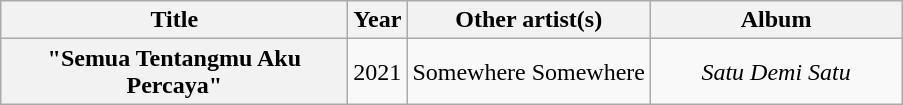<table class="wikitable plainrowheaders" style="text-align:center;">
<tr>
<th style="width:14em;">Title</th>
<th>Year</th>
<th>Other artist(s)</th>
<th style="width:10em;">Album</th>
</tr>
<tr>
<th scope="row">"Semua Tentangmu Aku Percaya"</th>
<td>2021</td>
<td>Somewhere Somewhere</td>
<td><em>Satu Demi Satu</em></td>
</tr>
</table>
